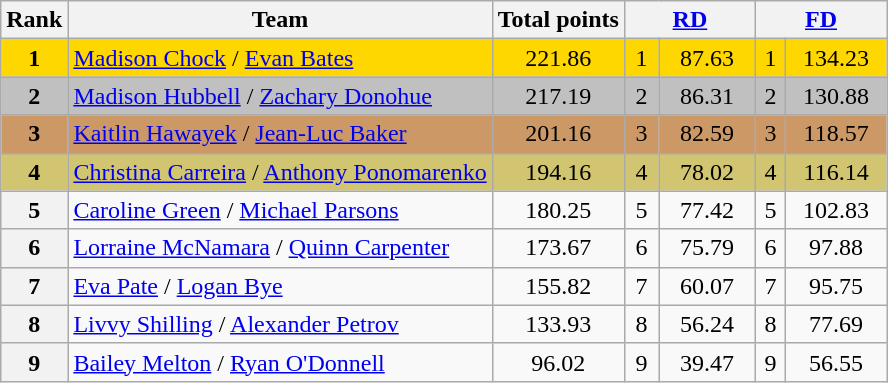<table class="wikitable sortable">
<tr>
<th>Rank</th>
<th>Team</th>
<th>Total points</th>
<th colspan="2" width="80px"><a href='#'>RD</a></th>
<th colspan="2" width="80px"><a href='#'>FD</a></th>
</tr>
<tr bgcolor="gold">
<td align="center"><strong>1</strong></td>
<td><a href='#'>Madison Chock</a> / <a href='#'>Evan Bates</a></td>
<td align="center">221.86</td>
<td align="center">1</td>
<td align="center">87.63</td>
<td align="center">1</td>
<td align="center">134.23</td>
</tr>
<tr bgcolor="silver">
<td align="center"><strong>2</strong></td>
<td><a href='#'>Madison Hubbell</a> / <a href='#'>Zachary Donohue</a></td>
<td align="center">217.19</td>
<td align="center">2</td>
<td align="center">86.31</td>
<td align="center">2</td>
<td align="center">130.88</td>
</tr>
<tr bgcolor="cc9966">
<td align="center"><strong>3</strong></td>
<td><a href='#'>Kaitlin Hawayek</a> / <a href='#'>Jean-Luc Baker</a></td>
<td align="center">201.16</td>
<td align="center">3</td>
<td align="center">82.59</td>
<td align="center">3</td>
<td align="center">118.57</td>
</tr>
<tr bgcolor="#d1c571">
<td align="center"><strong>4</strong></td>
<td><a href='#'>Christina Carreira</a> / <a href='#'>Anthony Ponomarenko</a></td>
<td align="center">194.16</td>
<td align="center">4</td>
<td align="center">78.02</td>
<td align="center">4</td>
<td align="center">116.14</td>
</tr>
<tr>
<th>5</th>
<td><a href='#'>Caroline Green</a> / <a href='#'>Michael Parsons</a></td>
<td align="center">180.25</td>
<td align="center">5</td>
<td align="center">77.42</td>
<td align="center">5</td>
<td align="center">102.83</td>
</tr>
<tr>
<th>6</th>
<td><a href='#'>Lorraine McNamara</a> / <a href='#'>Quinn Carpenter</a></td>
<td align="center">173.67</td>
<td align="center">6</td>
<td align="center">75.79</td>
<td align="center">6</td>
<td align="center">97.88</td>
</tr>
<tr>
<th>7</th>
<td><a href='#'>Eva Pate</a> / <a href='#'>Logan Bye</a></td>
<td align="center">155.82</td>
<td align="center">7</td>
<td align="center">60.07</td>
<td align="center">7</td>
<td align="center">95.75</td>
</tr>
<tr>
<th>8</th>
<td><a href='#'>Livvy Shilling</a> / <a href='#'>Alexander Petrov</a></td>
<td align="center">133.93</td>
<td align="center">8</td>
<td align="center">56.24</td>
<td align="center">8</td>
<td align="center">77.69</td>
</tr>
<tr>
<th>9</th>
<td><a href='#'>Bailey Melton</a> / <a href='#'>Ryan O'Donnell</a></td>
<td align="center">96.02</td>
<td align="center">9</td>
<td align="center">39.47</td>
<td align="center">9</td>
<td align="center">56.55</td>
</tr>
</table>
